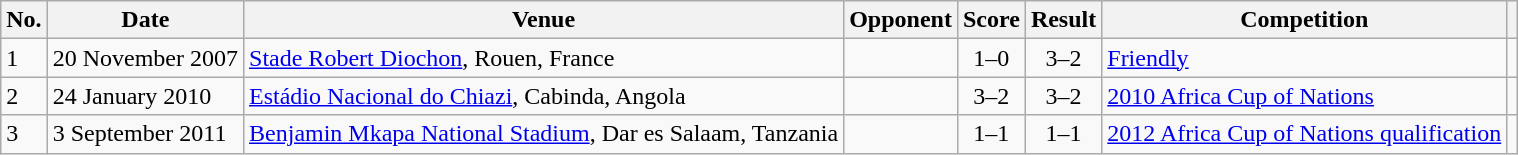<table class="wikitable sortable">
<tr>
<th scope="col">No.</th>
<th scope="col">Date</th>
<th scope="col">Venue</th>
<th scope="col">Opponent</th>
<th scope="col">Score</th>
<th scope="col">Result</th>
<th scope="col">Competition</th>
<th scope="col" class="unsortable"></th>
</tr>
<tr>
<td>1</td>
<td>20 November 2007</td>
<td><a href='#'>Stade Robert Diochon</a>, Rouen, France</td>
<td></td>
<td align="center">1–0</td>
<td align="center">3–2</td>
<td><a href='#'>Friendly</a></td>
<td></td>
</tr>
<tr>
<td>2</td>
<td>24 January 2010</td>
<td><a href='#'>Estádio Nacional do Chiazi</a>, Cabinda, Angola</td>
<td></td>
<td align="center">3–2</td>
<td align="center">3–2 </td>
<td><a href='#'>2010 Africa Cup of Nations</a></td>
<td></td>
</tr>
<tr>
<td>3</td>
<td>3 September 2011</td>
<td><a href='#'>Benjamin Mkapa National Stadium</a>, Dar es Salaam, Tanzania</td>
<td></td>
<td align="center">1–1</td>
<td align="center">1–1</td>
<td><a href='#'>2012 Africa Cup of Nations qualification</a></td>
<td></td>
</tr>
</table>
